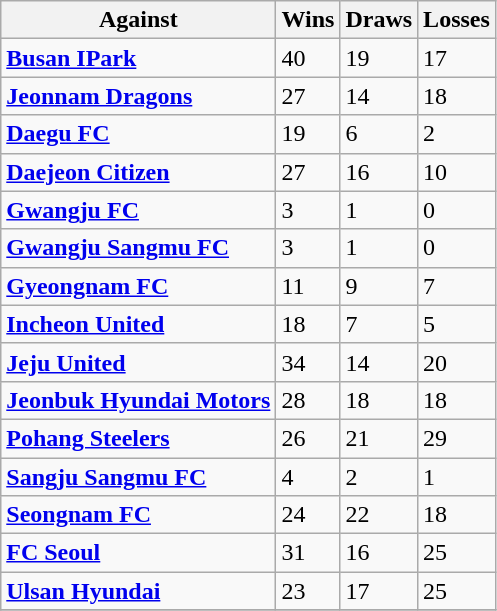<table class = "wikitable sortable">
<tr>
<th>Against</th>
<th>Wins</th>
<th>Draws</th>
<th>Losses</th>
</tr>
<tr>
<td><strong><a href='#'>Busan IPark</a></strong></td>
<td>40</td>
<td>19</td>
<td>17</td>
</tr>
<tr>
<td><strong><a href='#'>Jeonnam Dragons</a></strong></td>
<td>27</td>
<td>14</td>
<td>18</td>
</tr>
<tr>
<td><strong><a href='#'>Daegu FC</a></strong></td>
<td>19</td>
<td>6</td>
<td>2</td>
</tr>
<tr>
<td><strong><a href='#'>Daejeon Citizen</a></strong></td>
<td>27</td>
<td>16</td>
<td>10</td>
</tr>
<tr>
<td><strong><a href='#'>Gwangju FC</a></strong></td>
<td>3</td>
<td>1</td>
<td>0</td>
</tr>
<tr>
<td><strong><a href='#'>Gwangju Sangmu FC</a></strong></td>
<td>3</td>
<td>1</td>
<td>0</td>
</tr>
<tr>
<td><strong><a href='#'>Gyeongnam FC</a></strong></td>
<td>11</td>
<td>9</td>
<td>7</td>
</tr>
<tr>
<td><strong><a href='#'>Incheon United</a></strong></td>
<td>18</td>
<td>7</td>
<td>5</td>
</tr>
<tr>
<td><strong><a href='#'>Jeju United</a></strong></td>
<td>34</td>
<td>14</td>
<td>20</td>
</tr>
<tr>
<td><strong><a href='#'>Jeonbuk Hyundai Motors</a></strong></td>
<td>28</td>
<td>18</td>
<td>18</td>
</tr>
<tr>
<td><strong><a href='#'>Pohang Steelers</a></strong></td>
<td>26</td>
<td>21</td>
<td>29</td>
</tr>
<tr>
<td><strong><a href='#'>Sangju Sangmu FC</a></strong></td>
<td>4</td>
<td>2</td>
<td>1</td>
</tr>
<tr>
<td><strong><a href='#'>Seongnam FC</a></strong></td>
<td>24</td>
<td>22</td>
<td>18</td>
</tr>
<tr>
<td><strong><a href='#'>FC Seoul</a></strong></td>
<td>31</td>
<td>16</td>
<td>25</td>
</tr>
<tr>
<td><strong><a href='#'>Ulsan Hyundai</a></strong></td>
<td>23</td>
<td>17</td>
<td>25</td>
</tr>
<tr>
</tr>
</table>
